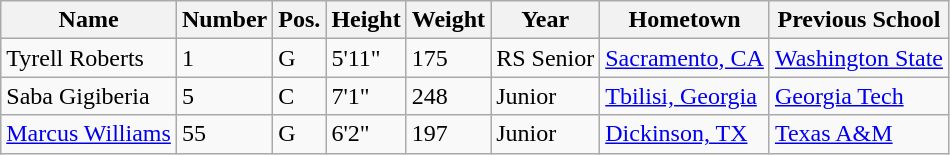<table class="wikitable sortable" border="1">
<tr>
<th>Name</th>
<th>Number</th>
<th>Pos.</th>
<th>Height</th>
<th>Weight</th>
<th>Year</th>
<th>Hometown</th>
<th class="unsortable">Previous School</th>
</tr>
<tr>
<td>Tyrell Roberts</td>
<td>1</td>
<td>G</td>
<td>5'11"</td>
<td>175</td>
<td>RS Senior</td>
<td><a href='#'>Sacramento, CA</a></td>
<td><a href='#'>Washington State</a></td>
</tr>
<tr>
<td>Saba Gigiberia</td>
<td>5</td>
<td>C</td>
<td>7'1"</td>
<td>248</td>
<td>Junior</td>
<td><a href='#'>Tbilisi, Georgia</a></td>
<td><a href='#'>Georgia Tech</a></td>
</tr>
<tr>
<td><a href='#'>Marcus Williams</a></td>
<td>55</td>
<td>G</td>
<td>6'2"</td>
<td>197</td>
<td>Junior</td>
<td><a href='#'>Dickinson, TX</a></td>
<td><a href='#'>Texas A&M</a></td>
</tr>
</table>
